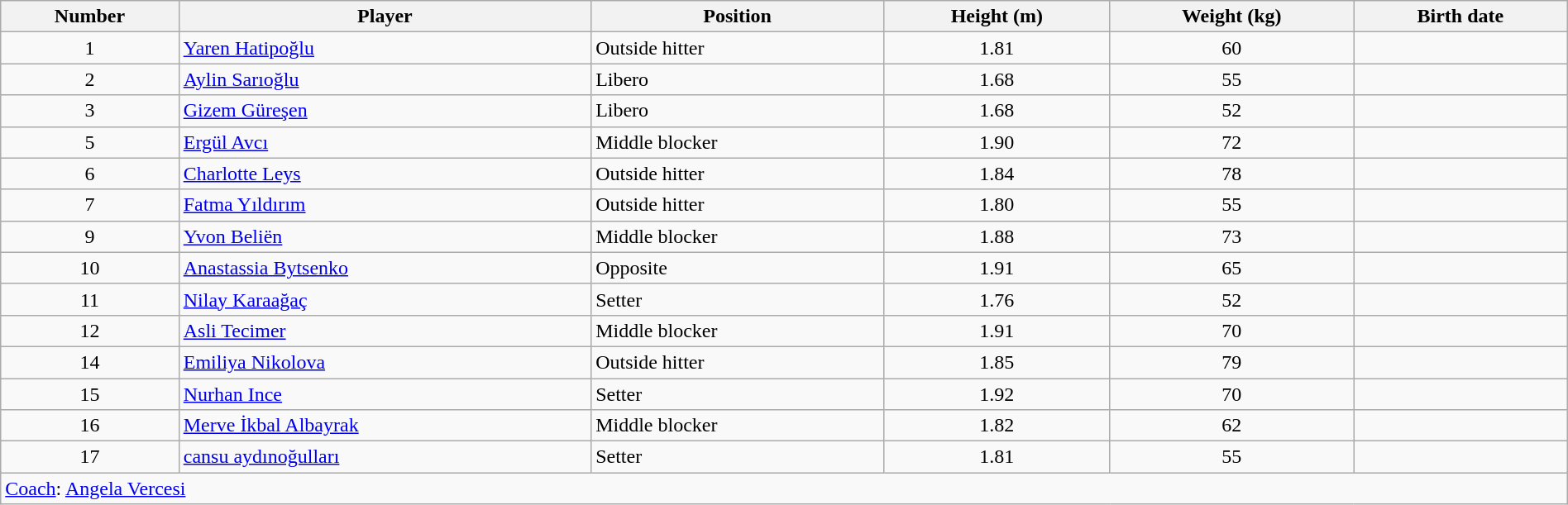<table class="wikitable" style="width:100%;">
<tr>
<th>Number</th>
<th>Player</th>
<th>Position</th>
<th>Height (m)</th>
<th>Weight (kg)</th>
<th>Birth date</th>
</tr>
<tr>
<td align=center>1</td>
<td> <a href='#'>Yaren Hatipoğlu</a></td>
<td>Outside hitter</td>
<td align=center>1.81</td>
<td align=center>60</td>
<td></td>
</tr>
<tr>
<td align=center>2</td>
<td> <a href='#'>Aylin Sarıoğlu</a></td>
<td>Libero</td>
<td align=center>1.68</td>
<td align=center>55</td>
<td></td>
</tr>
<tr>
<td align=center>3</td>
<td> <a href='#'>Gizem Güreşen</a></td>
<td>Libero</td>
<td align=center>1.68</td>
<td align=center>52</td>
<td></td>
</tr>
<tr>
<td align=center>5</td>
<td> <a href='#'>Ergül Avcı</a></td>
<td>Middle blocker</td>
<td align=center>1.90</td>
<td align=center>72</td>
<td></td>
</tr>
<tr>
<td align=center>6</td>
<td> <a href='#'>Charlotte Leys</a></td>
<td>Outside hitter</td>
<td align=center>1.84</td>
<td align=center>78</td>
<td></td>
</tr>
<tr>
<td align=center>7</td>
<td> <a href='#'>Fatma Yıldırım</a></td>
<td>Outside hitter</td>
<td align=center>1.80</td>
<td align=center>55</td>
<td></td>
</tr>
<tr>
<td align=center>9</td>
<td> <a href='#'>Yvon Beliën</a></td>
<td>Middle blocker</td>
<td align=center>1.88</td>
<td align=center>73</td>
<td></td>
</tr>
<tr>
<td align=center>10</td>
<td> <a href='#'>Anastassia Bytsenko</a></td>
<td>Opposite</td>
<td align=center>1.91</td>
<td align=center>65</td>
<td></td>
</tr>
<tr>
<td align=center>11</td>
<td> <a href='#'>Nilay Karaağaç</a></td>
<td>Setter</td>
<td align=center>1.76</td>
<td align=center>52</td>
<td></td>
</tr>
<tr>
<td align=center>12</td>
<td> <a href='#'>Asli Tecimer</a></td>
<td>Middle blocker</td>
<td align=center>1.91</td>
<td align=center>70</td>
<td></td>
</tr>
<tr>
<td align=center>14</td>
<td> <a href='#'>Emiliya Nikolova</a></td>
<td>Outside hitter</td>
<td align=center>1.85</td>
<td align=center>79</td>
<td></td>
</tr>
<tr>
<td align=center>15</td>
<td> <a href='#'>Nurhan Ince</a></td>
<td>Setter</td>
<td align=center>1.92</td>
<td align=center>70</td>
<td></td>
</tr>
<tr>
<td align=center>16</td>
<td> <a href='#'>Merve İkbal Albayrak</a></td>
<td>Middle blocker</td>
<td align=center>1.82</td>
<td align=center>62</td>
<td></td>
</tr>
<tr>
<td align=center>17</td>
<td> <a href='#'>cansu aydınoğulları</a></td>
<td>Setter</td>
<td align=center>1.81</td>
<td align=center>55</td>
<td></td>
</tr>
<tr>
<td colspan=6><a href='#'>Coach</a>:  <a href='#'>Angela Vercesi</a></td>
</tr>
</table>
